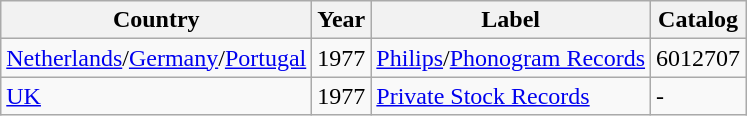<table class="wikitable">
<tr>
<th>Country</th>
<th>Year</th>
<th>Label</th>
<th>Catalog</th>
</tr>
<tr>
<td><a href='#'>Netherlands</a>/<a href='#'>Germany</a>/<a href='#'>Portugal</a></td>
<td>1977</td>
<td><a href='#'>Philips</a>/<a href='#'>Phonogram Records</a></td>
<td>6012707</td>
</tr>
<tr>
<td><a href='#'>UK</a></td>
<td>1977</td>
<td><a href='#'>Private Stock Records</a></td>
<td>-</td>
</tr>
</table>
